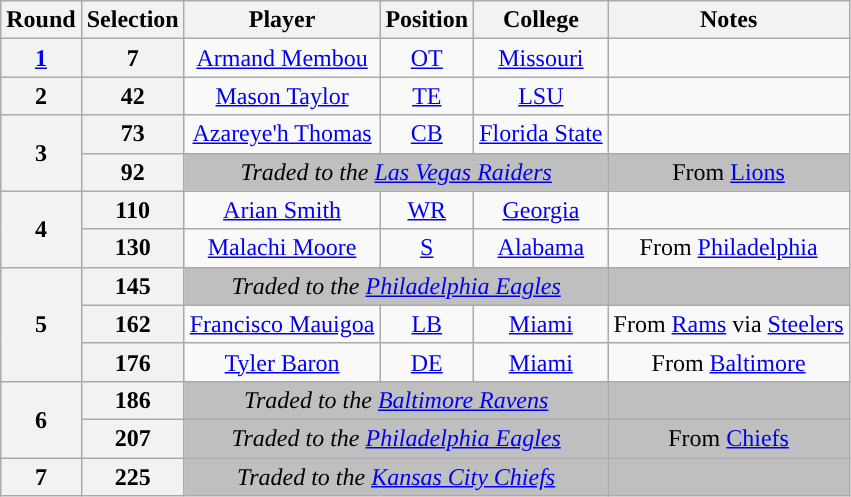<table class="wikitable" style="text-align:center">
<tr>
<th>Round</th>
<th>Selection</th>
<th>Player</th>
<th>Position</th>
<th>College</th>
<th>Notes</th>
</tr>
<tr>
<th><a href='#'>1</a></th>
<th>7</th>
<td><a href='#'>Armand Membou</a></td>
<td><a href='#'>OT</a></td>
<td><a href='#'>Missouri</a></td>
<td></td>
</tr>
<tr>
<th>2</th>
<th>42</th>
<td><a href='#'>Mason Taylor</a></td>
<td><a href='#'>TE</a></td>
<td><a href='#'>LSU</a></td>
<td></td>
</tr>
<tr>
<th rowspan=2>3</th>
<th>73</th>
<td><a href='#'>Azareye'h Thomas</a></td>
<td><a href='#'>CB</a></td>
<td><a href='#'>Florida State</a></td>
<td></td>
</tr>
<tr>
<th>92</th>
<td colspan=3 style="background:#BFBFBF"><em>Traded to the <a href='#'>Las Vegas Raiders</a></em></td>
<td style="background:#BFBFBF">From <a href='#'>Lions</a></td>
</tr>
<tr>
<th rowspan="2">4</th>
<th>110</th>
<td><a href='#'>Arian Smith</a></td>
<td><a href='#'>WR</a></td>
<td><a href='#'>Georgia</a></td>
<td></td>
</tr>
<tr>
<th>130</th>
<td><a href='#'>Malachi Moore</a></td>
<td><a href='#'>S</a></td>
<td><a href='#'>Alabama</a></td>
<td>From <a href='#'>Philadelphia</a></td>
</tr>
<tr>
<th rowspan="3">5</th>
<th>145</th>
<td colspan=3 style="background:#BFBFBF"><em>Traded to the <a href='#'>Philadelphia Eagles</a></em></td>
<td style="background:#BFBFBF"></td>
</tr>
<tr>
<th>162</th>
<td><a href='#'>Francisco Mauigoa</a></td>
<td><a href='#'>LB</a></td>
<td><a href='#'>Miami</a></td>
<td>From <a href='#'>Rams</a> via <a href='#'>Steelers</a></td>
</tr>
<tr>
<th>176</th>
<td><a href='#'>Tyler Baron</a></td>
<td><a href='#'>DE</a></td>
<td><a href='#'>Miami</a></td>
<td>From <a href='#'>Baltimore</a></td>
</tr>
<tr>
<th rowspan="2">6</th>
<th>186</th>
<td colspan=3 style="background:#BFBFBF"><em>Traded to the <a href='#'>Baltimore Ravens</a></em></td>
<td style="background:#BFBFBF"></td>
</tr>
<tr>
<th>207</th>
<td colspan=3 style="background:#BFBFBF"><em>Traded to the <a href='#'>Philadelphia Eagles</a></em></td>
<td style="background:#BFBFBF">From <a href='#'>Chiefs</a></td>
</tr>
<tr>
<th>7</th>
<th>225</th>
<td colspan="3" style="background:#BFBFBF"><em>Traded to the <a href='#'>Kansas City Chiefs</a></em></td>
<td style="background:#BFBFBF"></td>
</tr>
</table>
